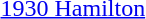<table>
<tr>
<td><a href='#'>1930 Hamilton</a><br></td>
<td></td>
<td></td>
<td></td>
</tr>
</table>
